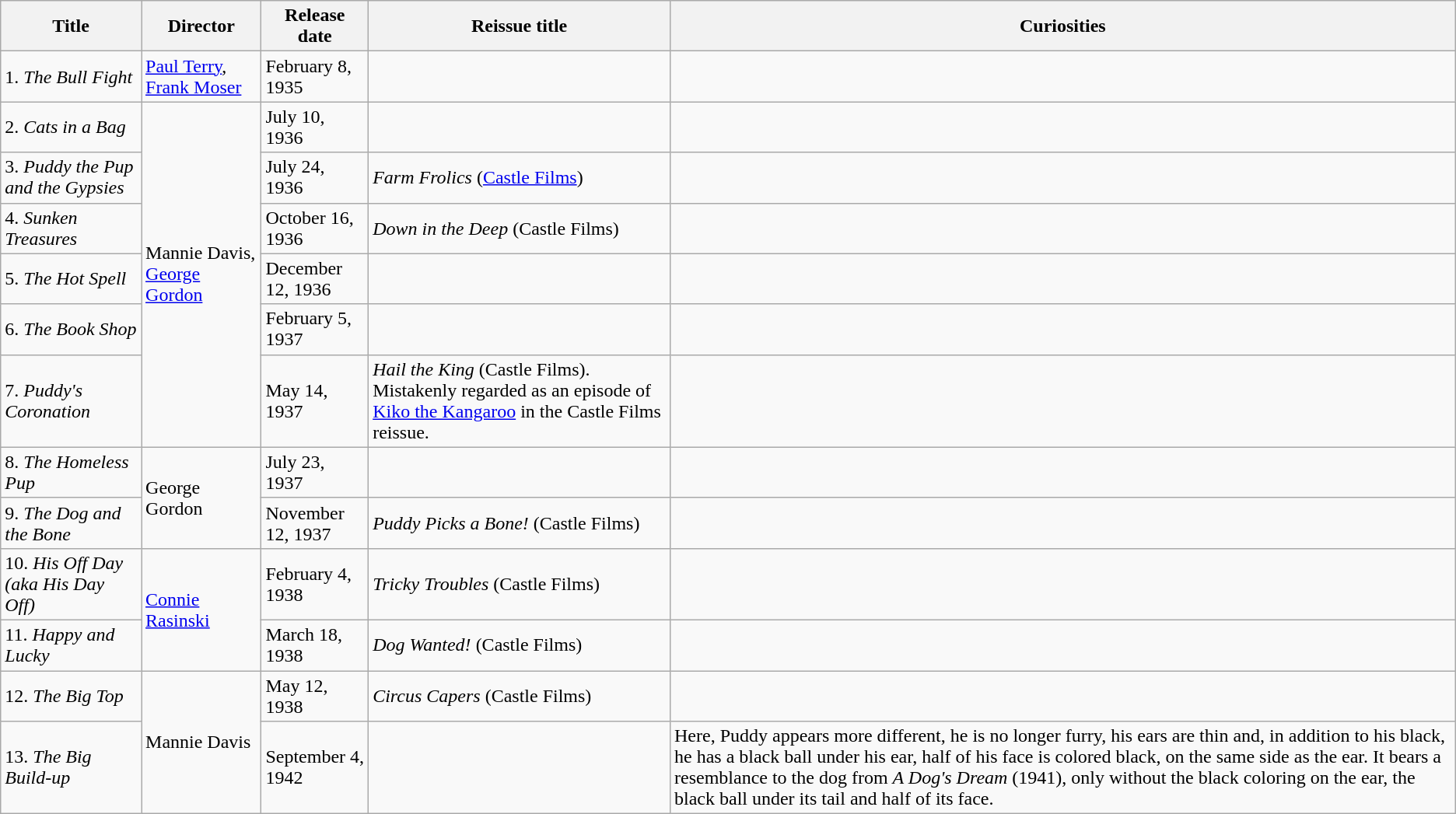<table class="wikitable">
<tr>
<th>Title</th>
<th>Director</th>
<th>Release date</th>
<th>Reissue title</th>
<th>Curiosities</th>
</tr>
<tr>
<td>1. <em>The Bull Fight</em></td>
<td><a href='#'>Paul Terry</a>, <a href='#'>Frank Moser</a></td>
<td>February 8, 1935</td>
<td></td>
</tr>
<tr>
<td>2. <em>Cats in a Bag</em></td>
<td rowspan="6">Mannie Davis, <a href='#'>George Gordon</a></td>
<td>July 10, 1936</td>
<td></td>
<td></td>
</tr>
<tr>
<td>3. <em>Puddy the Pup and the Gypsies</em></td>
<td>July 24, 1936</td>
<td><em>Farm Frolics</em> (<a href='#'>Castle Films</a>)</td>
<td></td>
</tr>
<tr>
<td>4. <em>Sunken Treasures</em></td>
<td>October 16, 1936</td>
<td><em>Down in the Deep</em> (Castle Films)</td>
<td></td>
</tr>
<tr>
<td>5. <em>The Hot Spell</em></td>
<td>December 12, 1936</td>
<td></td>
<td></td>
</tr>
<tr>
<td>6. <em>The Book Shop</em></td>
<td>February 5, 1937</td>
<td></td>
<td></td>
</tr>
<tr>
<td>7. <em>Puddy's Coronation</em></td>
<td>May 14, 1937</td>
<td><em>Hail the King</em> (Castle Films). Mistakenly regarded as an episode of <a href='#'>Kiko the Kangaroo</a> in the Castle Films reissue.</td>
</tr>
<tr>
<td>8. <em>The Homeless Pup</em></td>
<td rowspan="2">George Gordon</td>
<td>July 23, 1937</td>
<td></td>
<td></td>
</tr>
<tr>
<td>9. <em>The Dog and the Bone</em></td>
<td>November 12, 1937</td>
<td><em>Puddy Picks a Bone!</em> (Castle Films)</td>
<td></td>
</tr>
<tr>
<td>10. <em>His Off Day (aka His Day Off)</em></td>
<td rowspan="2"><a href='#'>Connie Rasinski</a></td>
<td>February 4, 1938</td>
<td><em>Tricky Troubles</em> (Castle Films)</td>
<td></td>
</tr>
<tr>
<td>11. <em>Happy and Lucky</em></td>
<td>March 18, 1938</td>
<td><em>Dog Wanted!</em> (Castle Films)</td>
<td></td>
</tr>
<tr>
<td>12. <em>The Big Top</em></td>
<td rowspan="2">Mannie Davis</td>
<td>May 12, 1938</td>
<td><em>Circus Capers</em> (Castle Films)</td>
<td></td>
</tr>
<tr>
<td>13. <em>The Big Build-up</em></td>
<td>September 4, 1942</td>
<td></td>
<td>Here, Puddy appears more different, he is no longer furry, his ears are thin and, in addition to his black, he has a black ball under his ear, half of his face is colored black, on the same side as the ear. It bears a resemblance to the dog from <em>A Dog's Dream</em> (1941), only without the black coloring on the ear, the black ball under its tail and half of its face.</td>
</tr>
</table>
